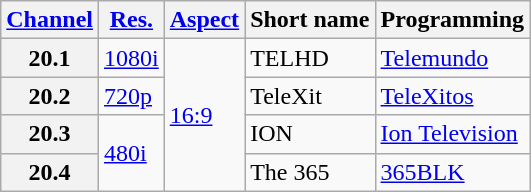<table class="wikitable">
<tr>
<th scope = "col"><a href='#'>Channel</a></th>
<th scope = "col"><a href='#'>Res.</a></th>
<th scope = "col"><a href='#'>Aspect</a></th>
<th scope = "col">Short name</th>
<th scope = "col">Programming</th>
</tr>
<tr>
<th scope = "row">20.1</th>
<td><a href='#'>1080i</a></td>
<td rowspan=4><a href='#'>16:9</a></td>
<td>TELHD</td>
<td><a href='#'>Telemundo</a></td>
</tr>
<tr>
<th scope = "row">20.2</th>
<td><a href='#'>720p</a></td>
<td>TeleXit</td>
<td><a href='#'>TeleXitos</a></td>
</tr>
<tr>
<th scope = "row">20.3</th>
<td rowspan=2><a href='#'>480i</a></td>
<td>ION</td>
<td><a href='#'>Ion Television</a></td>
</tr>
<tr>
<th scope = "row">20.4</th>
<td>The 365</td>
<td><a href='#'>365BLK</a></td>
</tr>
</table>
